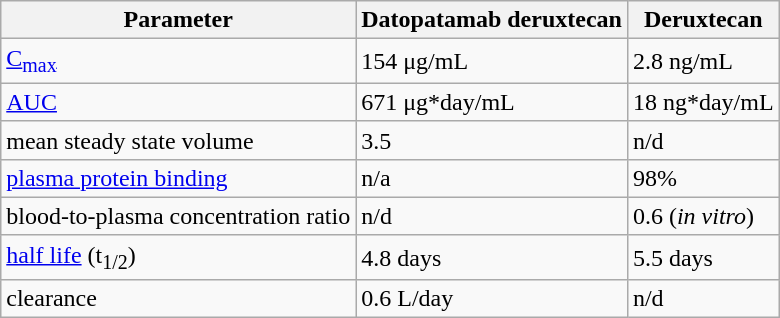<table class="wikitable">
<tr>
<th>Parameter</th>
<th>Datopatamab deruxtecan</th>
<th>Deruxtecan</th>
</tr>
<tr>
<td><a href='#'>C<sub>max</sub></a></td>
<td>154 μg/mL</td>
<td>2.8 ng/mL</td>
</tr>
<tr>
<td><a href='#'>AUC</a></td>
<td>671 μg*day/mL</td>
<td>18 ng*day/mL</td>
</tr>
<tr>
<td>mean steady state volume</td>
<td>3.5</td>
<td>n/d</td>
</tr>
<tr>
<td><a href='#'>plasma protein binding</a></td>
<td>n/a</td>
<td>98%</td>
</tr>
<tr>
<td>blood-to-plasma concentration ratio</td>
<td>n/d</td>
<td>0.6 (<em>in vitro</em>)</td>
</tr>
<tr>
<td><a href='#'>half life</a> (t<sub>1/2</sub>)</td>
<td>4.8 days</td>
<td>5.5 days</td>
</tr>
<tr>
<td>clearance</td>
<td>0.6 L/day</td>
<td>n/d</td>
</tr>
</table>
